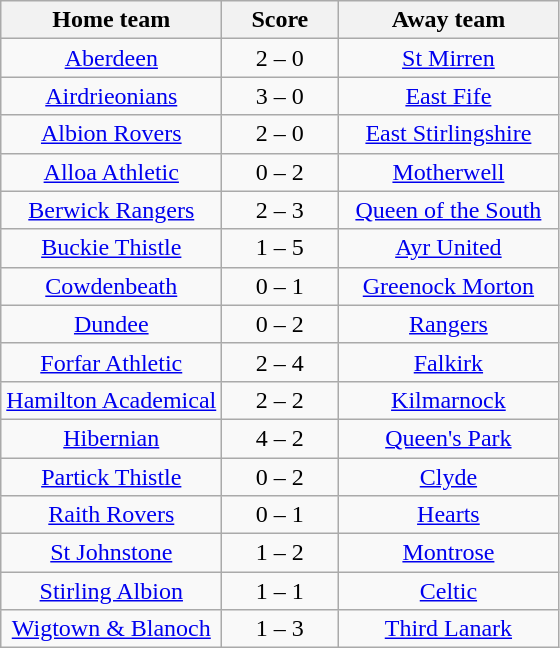<table class="wikitable" style="text-align: center">
<tr>
<th width=140>Home team</th>
<th width=70>Score</th>
<th width=140>Away team</th>
</tr>
<tr>
<td><a href='#'>Aberdeen</a></td>
<td>2 – 0</td>
<td><a href='#'>St Mirren</a></td>
</tr>
<tr>
<td><a href='#'>Airdrieonians</a></td>
<td>3 – 0</td>
<td><a href='#'>East Fife</a></td>
</tr>
<tr>
<td><a href='#'>Albion Rovers</a></td>
<td>2 – 0</td>
<td><a href='#'>East Stirlingshire</a></td>
</tr>
<tr>
<td><a href='#'>Alloa Athletic</a></td>
<td>0 – 2</td>
<td><a href='#'>Motherwell</a></td>
</tr>
<tr>
<td><a href='#'>Berwick Rangers</a></td>
<td>2 – 3</td>
<td><a href='#'>Queen of the South</a></td>
</tr>
<tr>
<td><a href='#'>Buckie Thistle</a></td>
<td>1 – 5</td>
<td><a href='#'>Ayr United</a></td>
</tr>
<tr>
<td><a href='#'>Cowdenbeath</a></td>
<td>0 – 1</td>
<td><a href='#'>Greenock Morton</a></td>
</tr>
<tr>
<td><a href='#'>Dundee</a></td>
<td>0 – 2</td>
<td><a href='#'>Rangers</a></td>
</tr>
<tr>
<td><a href='#'>Forfar Athletic</a></td>
<td>2 – 4</td>
<td><a href='#'>Falkirk</a></td>
</tr>
<tr>
<td><a href='#'>Hamilton Academical</a></td>
<td>2 – 2</td>
<td><a href='#'>Kilmarnock</a></td>
</tr>
<tr>
<td><a href='#'>Hibernian</a></td>
<td>4 – 2</td>
<td><a href='#'>Queen's Park</a></td>
</tr>
<tr>
<td><a href='#'>Partick Thistle</a></td>
<td>0 – 2</td>
<td><a href='#'>Clyde</a></td>
</tr>
<tr>
<td><a href='#'>Raith Rovers</a></td>
<td>0 – 1</td>
<td><a href='#'>Hearts</a></td>
</tr>
<tr>
<td><a href='#'>St Johnstone</a></td>
<td>1 – 2</td>
<td><a href='#'>Montrose</a></td>
</tr>
<tr>
<td><a href='#'>Stirling Albion</a></td>
<td>1 – 1</td>
<td><a href='#'>Celtic</a></td>
</tr>
<tr>
<td><a href='#'>Wigtown & Blanoch</a></td>
<td>1 – 3</td>
<td><a href='#'>Third Lanark</a></td>
</tr>
</table>
